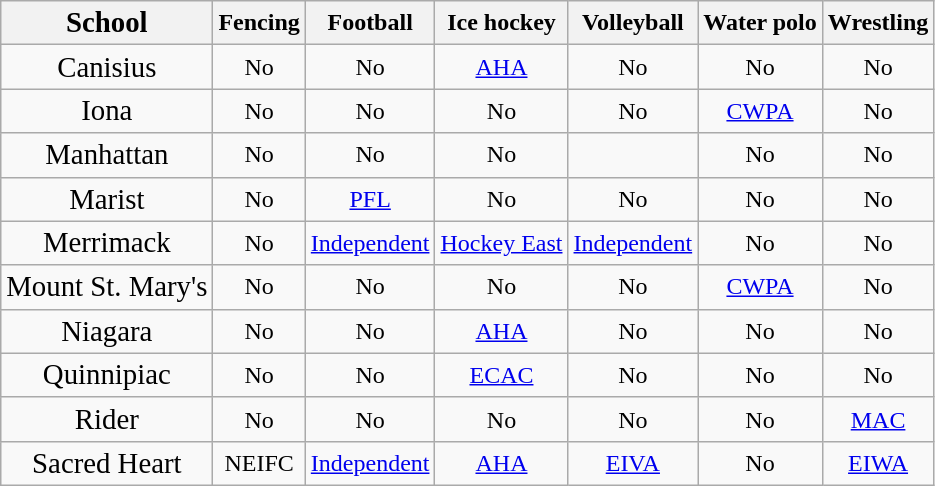<table class="wikitable" style="text-align:center;">
<tr>
<th><big>School</big></th>
<th>Fencing</th>
<th>Football</th>
<th>Ice hockey</th>
<th>Volleyball</th>
<th>Water polo</th>
<th>Wrestling</th>
</tr>
<tr>
<td><big>Canisius</big></td>
<td>No</td>
<td>No</td>
<td><a href='#'>AHA</a></td>
<td>No</td>
<td>No</td>
<td>No</td>
</tr>
<tr>
<td><big>Iona</big></td>
<td>No</td>
<td>No</td>
<td>No</td>
<td>No</td>
<td><a href='#'>CWPA</a></td>
<td>No</td>
</tr>
<tr>
<td><big>Manhattan</big></td>
<td>No</td>
<td>No</td>
<td>No</td>
<td></td>
<td>No</td>
<td>No</td>
</tr>
<tr>
<td><big>Marist</big></td>
<td>No</td>
<td><a href='#'>PFL</a></td>
<td>No</td>
<td>No</td>
<td>No</td>
<td>No</td>
</tr>
<tr>
<td><big>Merrimack</big></td>
<td>No</td>
<td><a href='#'>Independent</a></td>
<td><a href='#'>Hockey East</a></td>
<td><a href='#'>Independent</a></td>
<td>No</td>
<td>No</td>
</tr>
<tr>
<td><big>Mount St. Mary's</big></td>
<td>No</td>
<td>No</td>
<td>No</td>
<td>No</td>
<td><a href='#'>CWPA</a></td>
<td>No</td>
</tr>
<tr>
<td><big>Niagara</big></td>
<td>No</td>
<td>No</td>
<td><a href='#'>AHA</a></td>
<td>No</td>
<td>No</td>
<td>No</td>
</tr>
<tr>
<td><big>Quinnipiac</big></td>
<td>No</td>
<td>No</td>
<td><a href='#'>ECAC</a></td>
<td>No</td>
<td>No</td>
<td>No</td>
</tr>
<tr>
<td><big>Rider</big></td>
<td>No</td>
<td>No</td>
<td>No</td>
<td>No</td>
<td>No</td>
<td><a href='#'>MAC</a></td>
</tr>
<tr>
<td><big>Sacred Heart</big></td>
<td><abbr>NEIFC</abbr></td>
<td><a href='#'>Independent</a></td>
<td><a href='#'>AHA</a></td>
<td><a href='#'>EIVA</a></td>
<td>No</td>
<td><a href='#'>EIWA</a></td>
</tr>
</table>
